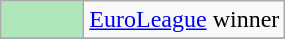<table class="wikitable">
<tr>
<td style="background:#afe6ba; width:3em;"></td>
<td><a href='#'>EuroLeague</a> winner</td>
</tr>
<tr>
</tr>
</table>
